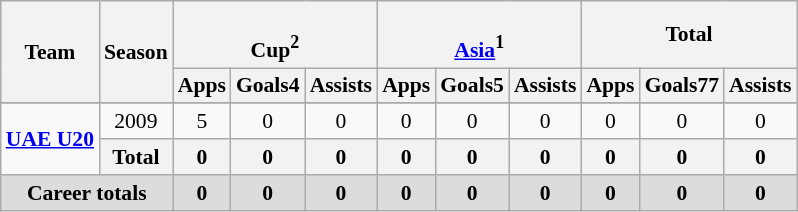<table class="wikitable" style="font-size:90%; text-align: center;">
<tr>
<th rowspan="2">Team</th>
<th rowspan="2">Season</th>
<th colspan="3"><br>Cup<sup>2</sup></th>
<th colspan="3"><br><a href='#'>Asia</a><sup>1</sup></th>
<th colspan="3">Total</th>
</tr>
<tr>
<th>Apps</th>
<th>Goals4</th>
<th>Assists</th>
<th>Apps</th>
<th>Goals5</th>
<th>Assists</th>
<th>Apps</th>
<th>Goals77</th>
<th>Assists</th>
</tr>
<tr>
</tr>
<tr align=center>
<td rowspan="2" align=center valign=center><strong><a href='#'>UAE U20</a></strong></td>
<td>2009</td>
<td>5</td>
<td>0</td>
<td>0</td>
<td>0</td>
<td>0</td>
<td>0</td>
<td>0</td>
<td>0</td>
<td>0</td>
</tr>
<tr align=center>
<th>Total</th>
<th>0</th>
<th>0</th>
<th>0</th>
<th>0</th>
<th>0</th>
<th>0</th>
<th>0</th>
<th>0</th>
<th>0</th>
</tr>
<tr>
<th style="background: #DCDCDC" colspan="2">Career totals</th>
<th style="background: #DCDCDC">0</th>
<th style="background: #DCDCDC">0</th>
<th style="background: #DCDCDC">0</th>
<th style="background: #DCDCDC">0</th>
<th style="background: #DCDCDC">0</th>
<th style="background: #DCDCDC">0</th>
<th style="background: #DCDCDC">0</th>
<th style="background: #DCDCDC">0</th>
<th style="background: #DCDCDC">0</th>
</tr>
</table>
